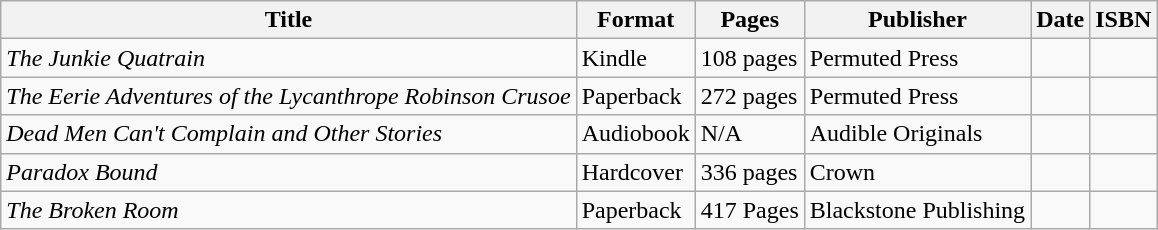<table class="wikitable sortable">
<tr>
<th>Title</th>
<th>Format</th>
<th>Pages</th>
<th>Publisher</th>
<th>Date</th>
<th>ISBN</th>
</tr>
<tr>
<td><em>The Junkie Quatrain</em></td>
<td>Kindle</td>
<td>108 pages</td>
<td>Permuted Press</td>
<td></td>
<td></td>
</tr>
<tr>
<td><em>The Eerie Adventures of the Lycanthrope Robinson Crusoe</em></td>
<td>Paperback</td>
<td>272 pages</td>
<td>Permuted Press</td>
<td></td>
<td></td>
</tr>
<tr>
<td><em>Dead Men Can't Complain and Other Stories</em></td>
<td>Audiobook</td>
<td>N/A</td>
<td>Audible Originals</td>
<td></td>
<td></td>
</tr>
<tr>
<td><em>Paradox Bound</em></td>
<td>Hardcover</td>
<td>336 pages</td>
<td>Crown</td>
<td></td>
<td></td>
</tr>
<tr>
<td><em>The Broken Room</em></td>
<td>Paperback</td>
<td>417 Pages</td>
<td>Blackstone Publishing</td>
<td></td>
<td></td>
</tr>
</table>
